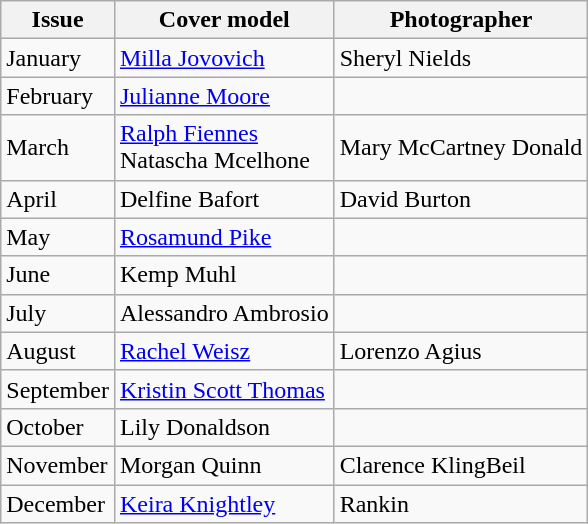<table class="sortable wikitable">
<tr>
<th>Issue</th>
<th>Cover model</th>
<th>Photographer</th>
</tr>
<tr>
<td>January</td>
<td><a href='#'>Milla Jovovich</a></td>
<td>Sheryl Nields</td>
</tr>
<tr>
<td>February</td>
<td><a href='#'>Julianne Moore</a></td>
<td></td>
</tr>
<tr>
<td>March</td>
<td><a href='#'>Ralph Fiennes</a> <br> Natascha Mcelhone</td>
<td>Mary McCartney Donald</td>
</tr>
<tr>
<td>April</td>
<td>Delfine Bafort</td>
<td>David Burton</td>
</tr>
<tr>
<td>May</td>
<td><a href='#'>Rosamund Pike</a></td>
<td></td>
</tr>
<tr>
<td>June</td>
<td>Kemp Muhl</td>
<td></td>
</tr>
<tr>
<td>July</td>
<td>Alessandro Ambrosio</td>
<td></td>
</tr>
<tr>
<td>August</td>
<td><a href='#'>Rachel Weisz</a></td>
<td>Lorenzo Agius</td>
</tr>
<tr>
<td>September</td>
<td><a href='#'>Kristin Scott Thomas</a></td>
<td></td>
</tr>
<tr>
<td>October</td>
<td>Lily Donaldson</td>
<td></td>
</tr>
<tr>
<td>November</td>
<td>Morgan Quinn</td>
<td>Clarence KlingBeil</td>
</tr>
<tr>
<td>December</td>
<td><a href='#'>Keira Knightley</a></td>
<td>Rankin</td>
</tr>
</table>
